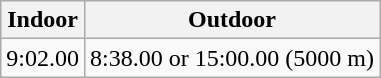<table class="wikitable" border="1" align="upright">
<tr>
<th>Indoor</th>
<th>Outdoor</th>
</tr>
<tr>
<td>9:02.00</td>
<td>8:38.00 or 15:00.00 (5000 m)</td>
</tr>
</table>
